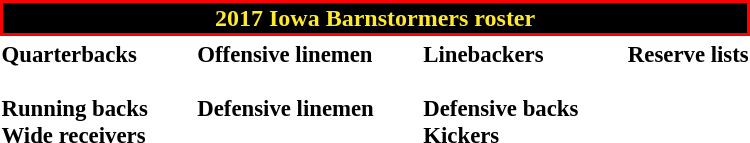<table class="toccolours" style="text-align: left;">
<tr>
<th colspan=7 style="background:black; border: 2px solid red; color:#FFE92B; text-align:center;"><strong>2017 Iowa Barnstormers roster</strong></th>
</tr>
<tr>
<td style="font-size: 95%;vertical-align:top;"><strong>Quarterbacks</strong><br>
<br><strong>Running backs</strong>

<br><strong>Wide receivers</strong>




</td>
<td style="width: 25px;"></td>
<td style="font-size: 95%;vertical-align:top;"><strong>Offensive linemen</strong><br>


<br><strong>Defensive linemen</strong>




</td>
<td style="width: 25px;"></td>
<td style="font-size: 95%;vertical-align:top;"><strong>Linebackers</strong><br>
<br><strong>Defensive backs</strong>



<br><strong>Kickers</strong>
</td>
<td style="width: 25px;"></td>
<td style="font-size: 95%;vertical-align:top;"><strong>Reserve lists</strong><br>








<br> </td>
</tr>
<tr>
</tr>
</table>
